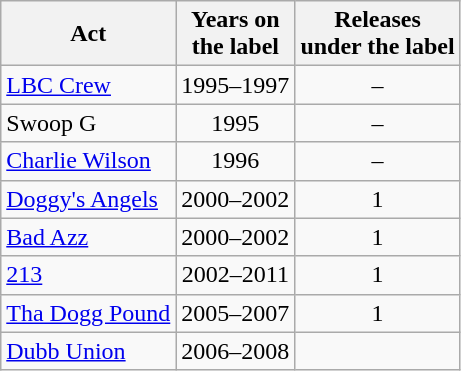<table class="wikitable">
<tr>
<th>Act</th>
<th>Years on<br>the label</th>
<th>Releases<br>under the label</th>
</tr>
<tr>
<td><a href='#'>LBC Crew</a></td>
<td style="text-align:center;">1995–1997</td>
<td style="text-align:center;">–</td>
</tr>
<tr>
<td>Swoop G</td>
<td style="text-align:center;">1995</td>
<td style="text-align:center;">–</td>
</tr>
<tr>
<td><a href='#'>Charlie Wilson</a></td>
<td style="text-align:center;">1996</td>
<td style="text-align:center;">–</td>
</tr>
<tr>
<td><a href='#'>Doggy's Angels</a></td>
<td style="text-align:center;">2000–2002</td>
<td style="text-align:center;">1</td>
</tr>
<tr>
<td><a href='#'>Bad Azz</a></td>
<td style="text-align:center;">2000–2002</td>
<td style="text-align:center;">1</td>
</tr>
<tr>
<td><a href='#'>213</a></td>
<td style="text-align:center;">2002–2011</td>
<td style="text-align:center;">1</td>
</tr>
<tr>
<td><a href='#'>Tha Dogg Pound</a></td>
<td style="text-align:center;">2005–2007</td>
<td style="text-align:center;">1</td>
</tr>
<tr>
<td><a href='#'>Dubb Union</a></td>
<td style="text-align:center;">2006–2008</td>
<td style="text-align:center;"></td>
</tr>
</table>
